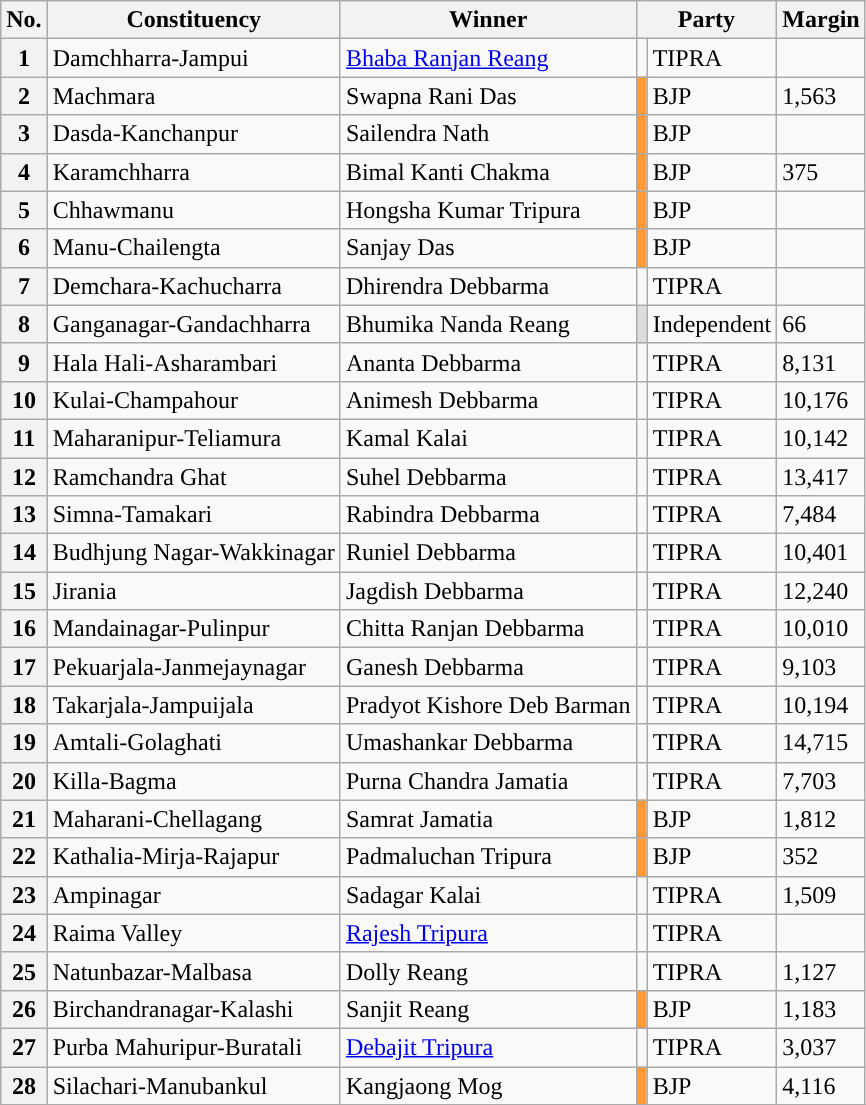<table class="wikitable sortable">
<tr>
<th>No.</th>
<th>Constituency</th>
<th>Winner</th>
<th colspan="2">Party</th>
<th>Margin</th>
</tr>
<tr>
<th>1</th>
<td>Damchharra-Jampui</td>
<td><a href='#'>Bhaba Ranjan Reang</a></td>
<td style="background-color:"></td>
<td>TIPRA</td>
<td></td>
</tr>
<tr>
<th>2</th>
<td>Machmara</td>
<td>Swapna Rani Das</td>
<td bgcolor=#FF9933></td>
<td>BJP</td>
<td>1,563</td>
</tr>
<tr>
<th>3</th>
<td>Dasda-Kanchanpur</td>
<td>Sailendra Nath</td>
<td bgcolor=#FF9933></td>
<td>BJP</td>
<td></td>
</tr>
<tr>
<th>4</th>
<td>Karamchharra</td>
<td>Bimal Kanti Chakma</td>
<td bgcolor=#FF9933></td>
<td>BJP</td>
<td>375</td>
</tr>
<tr>
<th>5</th>
<td>Chhawmanu</td>
<td>Hongsha Kumar Tripura</td>
<td bgcolor=#FF9933></td>
<td>BJP</td>
<td></td>
</tr>
<tr>
<th>6</th>
<td>Manu-Chailengta</td>
<td>Sanjay Das</td>
<td bgcolor=#FF9933></td>
<td>BJP</td>
<td></td>
</tr>
<tr>
<th>7</th>
<td>Demchara-Kachucharra</td>
<td>Dhirendra Debbarma</td>
<td style="background-color:"></td>
<td>TIPRA</td>
<td></td>
</tr>
<tr>
<th>8</th>
<td>Ganganagar-Gandachharra</td>
<td>Bhumika Nanda Reang</td>
<td bgcolor=#DDDDDD></td>
<td>Independent</td>
<td>66</td>
</tr>
<tr>
<th>9</th>
<td>Hala Hali-Asharambari</td>
<td>Ananta Debbarma</td>
<td style="background-color:"></td>
<td>TIPRA</td>
<td>8,131</td>
</tr>
<tr>
<th>10</th>
<td>Kulai-Champahour</td>
<td>Animesh Debbarma</td>
<td style="background-color:"></td>
<td>TIPRA</td>
<td>10,176</td>
</tr>
<tr>
<th>11</th>
<td>Maharanipur-Teliamura</td>
<td>Kamal Kalai</td>
<td style="background-color:"></td>
<td>TIPRA</td>
<td>10,142</td>
</tr>
<tr>
<th>12</th>
<td>Ramchandra Ghat</td>
<td>Suhel Debbarma</td>
<td style="background-color:"></td>
<td>TIPRA</td>
<td>13,417</td>
</tr>
<tr>
<th>13</th>
<td>Simna-Tamakari</td>
<td>Rabindra Debbarma</td>
<td style="background-color:"></td>
<td>TIPRA</td>
<td>7,484</td>
</tr>
<tr>
<th>14</th>
<td>Budhjung Nagar-Wakkinagar</td>
<td>Runiel Debbarma</td>
<td style="background-color:"></td>
<td>TIPRA</td>
<td>10,401</td>
</tr>
<tr>
<th>15</th>
<td>Jirania</td>
<td>Jagdish Debbarma</td>
<td style="background-color: "></td>
<td>TIPRA</td>
<td>12,240</td>
</tr>
<tr>
<th>16</th>
<td>Mandainagar-Pulinpur</td>
<td>Chitta Ranjan Debbarma</td>
<td style="background-color:"></td>
<td>TIPRA</td>
<td>10,010</td>
</tr>
<tr>
<th>17</th>
<td>Pekuarjala-Janmejaynagar</td>
<td>Ganesh Debbarma</td>
<td style="background-color:"></td>
<td>TIPRA</td>
<td>9,103</td>
</tr>
<tr>
<th>18</th>
<td>Takarjala-Jampuijala</td>
<td>Pradyot Kishore Deb Barman</td>
<td style="background-color:"></td>
<td>TIPRA</td>
<td>10,194</td>
</tr>
<tr>
<th>19</th>
<td>Amtali-Golaghati</td>
<td>Umashankar Debbarma</td>
<td style="background-color: "></td>
<td>TIPRA</td>
<td>14,715</td>
</tr>
<tr>
<th>20</th>
<td>Killa-Bagma</td>
<td>Purna Chandra Jamatia</td>
<td style="background-color:"></td>
<td>TIPRA</td>
<td>7,703</td>
</tr>
<tr>
<th>21</th>
<td>Maharani-Chellagang</td>
<td>Samrat Jamatia</td>
<td bgcolor=#FF9933></td>
<td>BJP</td>
<td>1,812</td>
</tr>
<tr>
<th>22</th>
<td>Kathalia-Mirja-Rajapur</td>
<td>Padmaluchan Tripura</td>
<td bgcolor=#FF9933></td>
<td>BJP</td>
<td>352</td>
</tr>
<tr>
<th>23</th>
<td>Ampinagar</td>
<td>Sadagar Kalai</td>
<td style="background-color:"></td>
<td>TIPRA</td>
<td>1,509</td>
</tr>
<tr>
<th>24</th>
<td>Raima Valley</td>
<td><a href='#'>Rajesh Tripura</a></td>
<td style="background-color:"></td>
<td>TIPRA</td>
<td></td>
</tr>
<tr>
<th>25</th>
<td>Natunbazar-Malbasa</td>
<td>Dolly Reang</td>
<td style="background-color:"></td>
<td>TIPRA</td>
<td>1,127</td>
</tr>
<tr>
<th>26</th>
<td>Birchandranagar-Kalashi</td>
<td>Sanjit Reang</td>
<td bgcolor=#FF9933></td>
<td>BJP</td>
<td>1,183</td>
</tr>
<tr>
<th>27</th>
<td>Purba Mahuripur-Buratali</td>
<td><a href='#'>Debajit Tripura</a></td>
<td style="background-color:"></td>
<td>TIPRA</td>
<td>3,037</td>
</tr>
<tr>
<th>28</th>
<td>Silachari-Manubankul</td>
<td>Kangjaong Mog</td>
<td bgcolor=#FF9933></td>
<td>BJP</td>
<td>4,116</td>
</tr>
<tr>
</tr>
</table>
